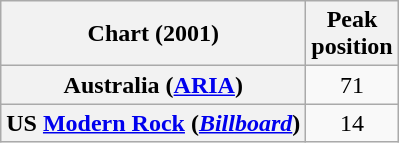<table class="wikitable sortable plainrowheaders" style="text-align:center">
<tr>
<th scope="col">Chart (2001)</th>
<th scope="col">Peak<br>position</th>
</tr>
<tr>
<th scope="row">Australia (<a href='#'>ARIA</a>)</th>
<td>71</td>
</tr>
<tr>
<th scope="row">US <a href='#'>Modern Rock</a> (<em><a href='#'>Billboard</a></em>)</th>
<td>14</td>
</tr>
</table>
